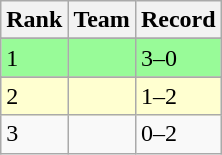<table class="wikitable">
<tr>
<th>Rank</th>
<th>Team</th>
<th>Record</th>
</tr>
<tr>
</tr>
<tr bgcolor="#98fb98">
<td>1</td>
<td></td>
<td>3–0</td>
</tr>
<tr>
</tr>
<tr bgcolor="#ffffd0">
<td>2</td>
<td></td>
<td>1–2</td>
</tr>
<tr>
<td>3</td>
<td></td>
<td>0–2</td>
</tr>
</table>
